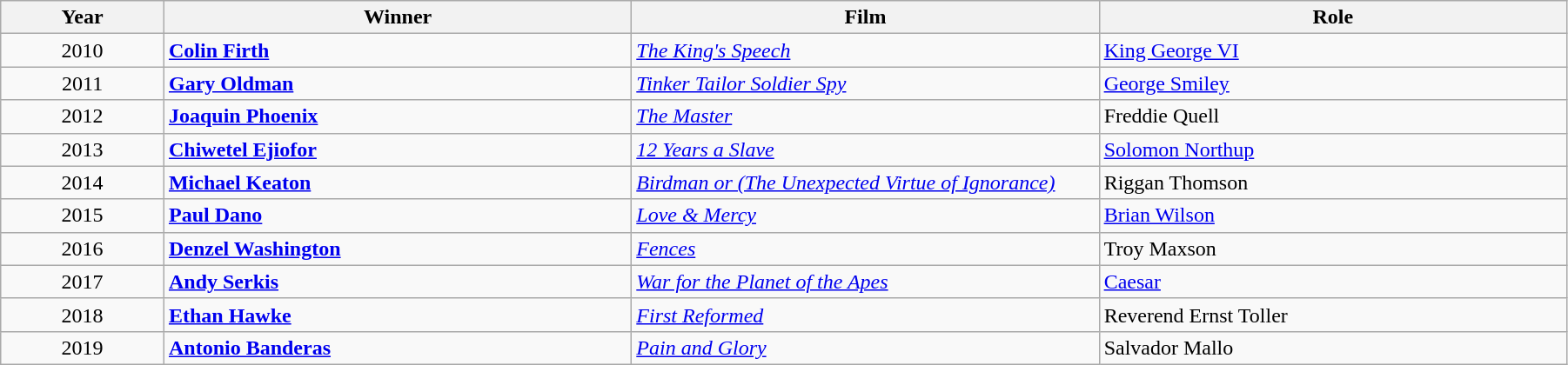<table class="wikitable" width="95%" cellpadding="5">
<tr>
<th width="100"><strong>Year</strong></th>
<th width="300"><strong>Winner</strong></th>
<th width="300"><strong>Film</strong></th>
<th width="300"><strong>Role</strong></th>
</tr>
<tr>
<td style="text-align:center;">2010</td>
<td><strong><a href='#'>Colin Firth</a></strong></td>
<td><em><a href='#'>The King's Speech</a></em></td>
<td><a href='#'>King George VI</a></td>
</tr>
<tr>
<td style="text-align:center;">2011</td>
<td><strong><a href='#'>Gary Oldman</a></strong></td>
<td><em><a href='#'>Tinker Tailor Soldier Spy</a></em></td>
<td><a href='#'>George Smiley</a></td>
</tr>
<tr>
<td style="text-align:center;">2012</td>
<td><strong><a href='#'>Joaquin Phoenix</a></strong></td>
<td><em><a href='#'>The Master</a></em></td>
<td>Freddie Quell</td>
</tr>
<tr>
<td style="text-align:center;">2013</td>
<td><strong><a href='#'>Chiwetel Ejiofor</a></strong></td>
<td><em><a href='#'>12 Years a Slave</a></em></td>
<td><a href='#'>Solomon Northup</a></td>
</tr>
<tr>
<td style="text-align:center;">2014</td>
<td><strong><a href='#'>Michael Keaton</a></strong></td>
<td><em><a href='#'>Birdman or (The Unexpected Virtue of Ignorance)</a></em></td>
<td>Riggan Thomson</td>
</tr>
<tr>
<td style="text-align:center;">2015</td>
<td><strong><a href='#'>Paul Dano</a></strong></td>
<td><em><a href='#'>Love & Mercy</a></em></td>
<td><a href='#'>Brian Wilson</a></td>
</tr>
<tr>
<td style="text-align:center;">2016</td>
<td><strong><a href='#'>Denzel Washington</a></strong></td>
<td><em><a href='#'>Fences</a></em></td>
<td>Troy Maxson</td>
</tr>
<tr>
<td style="text-align:center;">2017</td>
<td><strong><a href='#'>Andy Serkis</a></strong></td>
<td><em><a href='#'>War for the Planet of the Apes</a></em></td>
<td><a href='#'>Caesar</a></td>
</tr>
<tr>
<td style="text-align:center;">2018</td>
<td><strong><a href='#'>Ethan Hawke</a></strong></td>
<td><em><a href='#'>First Reformed</a></em></td>
<td>Reverend Ernst Toller</td>
</tr>
<tr>
<td style="text-align:center;">2019</td>
<td><strong><a href='#'>Antonio Banderas</a></strong></td>
<td><em><a href='#'>Pain and Glory</a></em></td>
<td>Salvador Mallo</td>
</tr>
</table>
